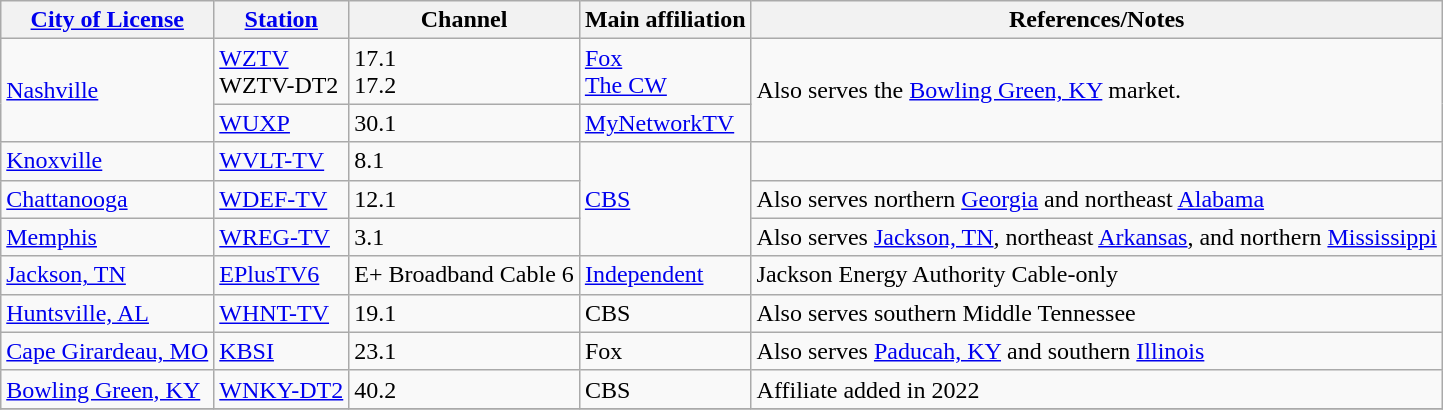<table class="wikitable">
<tr>
<th><a href='#'>City of License</a></th>
<th><a href='#'>Station</a></th>
<th>Channel</th>
<th>Main affiliation</th>
<th>References/Notes</th>
</tr>
<tr>
<td rowspan=2><a href='#'>Nashville</a></td>
<td><a href='#'>WZTV</a> <br> WZTV-DT2</td>
<td>17.1 <br> 17.2</td>
<td><a href='#'>Fox</a> <br><a href='#'>The CW</a></td>
<td rowspan=2>Also serves the <a href='#'>Bowling Green, KY</a> market.</td>
</tr>
<tr>
<td><a href='#'>WUXP</a></td>
<td>30.1</td>
<td><a href='#'>MyNetworkTV</a></td>
</tr>
<tr>
<td><a href='#'>Knoxville</a></td>
<td><a href='#'>WVLT-TV</a></td>
<td>8.1</td>
<td rowspan=3><a href='#'>CBS</a></td>
<td></td>
</tr>
<tr>
<td><a href='#'>Chattanooga</a></td>
<td><a href='#'>WDEF-TV</a></td>
<td>12.1</td>
<td>Also serves northern <a href='#'>Georgia</a> and northeast <a href='#'>Alabama</a></td>
</tr>
<tr>
<td><a href='#'>Memphis</a></td>
<td><a href='#'>WREG-TV</a></td>
<td>3.1</td>
<td>Also serves <a href='#'>Jackson, TN</a>, northeast <a href='#'>Arkansas</a>, and northern <a href='#'>Mississippi</a></td>
</tr>
<tr>
<td><a href='#'>Jackson, TN</a></td>
<td><a href='#'>EPlusTV6</a></td>
<td>E+ Broadband Cable 6</td>
<td><a href='#'>Independent</a></td>
<td>Jackson Energy Authority Cable-only</td>
</tr>
<tr>
<td><a href='#'>Huntsville, AL</a></td>
<td><a href='#'>WHNT-TV</a></td>
<td>19.1</td>
<td>CBS</td>
<td>Also serves southern Middle Tennessee</td>
</tr>
<tr>
<td><a href='#'>Cape Girardeau, MO</a></td>
<td><a href='#'>KBSI</a></td>
<td>23.1</td>
<td>Fox</td>
<td>Also serves <a href='#'>Paducah, KY</a> and southern <a href='#'>Illinois</a></td>
</tr>
<tr>
<td><a href='#'>Bowling Green, KY</a></td>
<td><a href='#'>WNKY-DT2</a></td>
<td>40.2</td>
<td>CBS</td>
<td>Affiliate added in 2022</td>
</tr>
<tr>
</tr>
</table>
